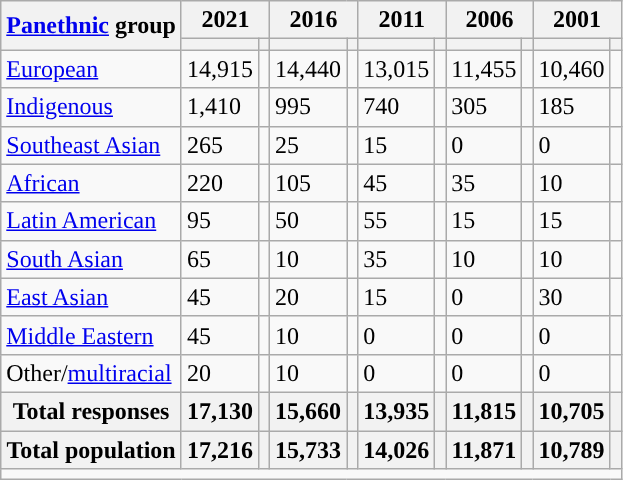<table class="wikitable">
<tr>
<th rowspan="2"><a href='#'>Panethnic</a> group</th>
<th colspan="2">2021</th>
<th colspan="2">2016</th>
<th colspan="2">2011</th>
<th colspan="2">2006</th>
<th colspan="2">2001</th>
</tr>
<tr>
<th><a href='#'></a></th>
<th></th>
<th></th>
<th></th>
<th></th>
<th></th>
<th></th>
<th></th>
<th></th>
<th></th>
</tr>
<tr>
<td><a href='#'>European</a></td>
<td>14,915</td>
<td></td>
<td>14,440</td>
<td></td>
<td>13,015</td>
<td></td>
<td>11,455</td>
<td></td>
<td>10,460</td>
<td></td>
</tr>
<tr>
<td><a href='#'>Indigenous</a></td>
<td>1,410</td>
<td></td>
<td>995</td>
<td></td>
<td>740</td>
<td></td>
<td>305</td>
<td></td>
<td>185</td>
<td></td>
</tr>
<tr>
<td><a href='#'>Southeast Asian</a></td>
<td>265</td>
<td></td>
<td>25</td>
<td></td>
<td>15</td>
<td></td>
<td>0</td>
<td></td>
<td>0</td>
<td></td>
</tr>
<tr>
<td><a href='#'>African</a></td>
<td>220</td>
<td></td>
<td>105</td>
<td></td>
<td>45</td>
<td></td>
<td>35</td>
<td></td>
<td>10</td>
<td></td>
</tr>
<tr>
<td><a href='#'>Latin American</a></td>
<td>95</td>
<td></td>
<td>50</td>
<td></td>
<td>55</td>
<td></td>
<td>15</td>
<td></td>
<td>15</td>
<td></td>
</tr>
<tr>
<td><a href='#'>South Asian</a></td>
<td>65</td>
<td></td>
<td>10</td>
<td></td>
<td>35</td>
<td></td>
<td>10</td>
<td></td>
<td>10</td>
<td></td>
</tr>
<tr>
<td><a href='#'>East Asian</a></td>
<td>45</td>
<td></td>
<td>20</td>
<td></td>
<td>15</td>
<td></td>
<td>0</td>
<td></td>
<td>30</td>
<td></td>
</tr>
<tr>
<td><a href='#'>Middle Eastern</a></td>
<td>45</td>
<td></td>
<td>10</td>
<td></td>
<td>0</td>
<td></td>
<td>0</td>
<td></td>
<td>0</td>
<td></td>
</tr>
<tr>
<td>Other/<a href='#'>multiracial</a></td>
<td>20</td>
<td></td>
<td>10</td>
<td></td>
<td>0</td>
<td></td>
<td>0</td>
<td></td>
<td>0</td>
<td></td>
</tr>
<tr>
<th>Total responses</th>
<th>17,130</th>
<th></th>
<th>15,660</th>
<th></th>
<th>13,935</th>
<th></th>
<th>11,815</th>
<th></th>
<th>10,705</th>
<th></th>
</tr>
<tr class="sortbottom">
<th>Total population</th>
<th>17,216</th>
<th></th>
<th>15,733</th>
<th></th>
<th>14,026</th>
<th></th>
<th>11,871</th>
<th></th>
<th>10,789</th>
<th></th>
</tr>
<tr class="sortbottom">
<td colspan="11"></td>
</tr>
</table>
